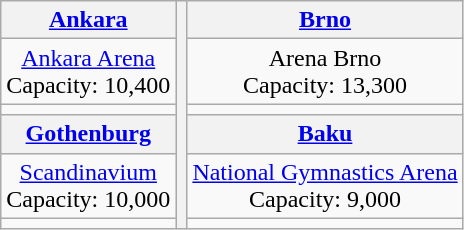<table class="wikitable" style="text-align:center;">
<tr>
<th> <a href='#'>Ankara</a></th>
<th rowspan=6></th>
<th> <a href='#'>Brno</a></th>
</tr>
<tr>
<td><a href='#'>Ankara Arena</a><br>Capacity: 10,400</td>
<td>Arena Brno<br>Capacity: 13,300</td>
</tr>
<tr>
<td></td>
<td></td>
</tr>
<tr>
<th> <a href='#'>Gothenburg</a></th>
<th> <a href='#'>Baku</a></th>
</tr>
<tr>
<td><a href='#'>Scandinavium</a><br>Capacity: 10,000</td>
<td><a href='#'>National Gymnastics Arena</a><br>Capacity: 9,000</td>
</tr>
<tr>
<td></td>
<td></td>
</tr>
</table>
